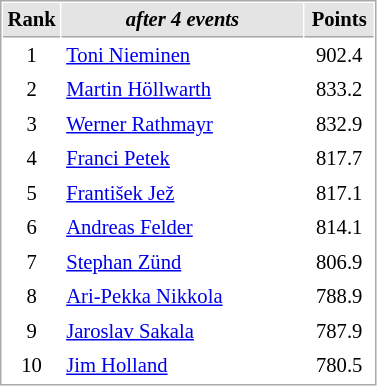<table cellspacing="1" cellpadding="3" style="border:1px solid #AAAAAA;font-size:86%">
<tr bgcolor="#E4E4E4">
<th style="border-bottom:1px solid #AAAAAA" width=10>Rank</th>
<th style="border-bottom:1px solid #AAAAAA" width=155><em>after 4 events</em></th>
<th style="border-bottom:1px solid #AAAAAA" width=40>Points</th>
</tr>
<tr>
<td align=center>1</td>
<td> <a href='#'>Toni Nieminen</a></td>
<td align=center>902.4</td>
</tr>
<tr>
<td align=center>2</td>
<td> <a href='#'>Martin Höllwarth</a></td>
<td align=center>833.2</td>
</tr>
<tr>
<td align=center>3</td>
<td> <a href='#'>Werner Rathmayr</a></td>
<td align=center>832.9</td>
</tr>
<tr>
<td align=center>4</td>
<td> <a href='#'>Franci Petek</a></td>
<td align=center>817.7</td>
</tr>
<tr>
<td align=center>5</td>
<td> <a href='#'>František Jež</a></td>
<td align=center>817.1</td>
</tr>
<tr>
<td align=center>6</td>
<td> <a href='#'>Andreas Felder</a></td>
<td align=center>814.1</td>
</tr>
<tr>
<td align=center>7</td>
<td> <a href='#'>Stephan Zünd</a></td>
<td align=center>806.9</td>
</tr>
<tr>
<td align=center>8</td>
<td> <a href='#'>Ari-Pekka Nikkola</a></td>
<td align=center>788.9</td>
</tr>
<tr>
<td align=center>9</td>
<td> <a href='#'>Jaroslav Sakala</a></td>
<td align=center>787.9</td>
</tr>
<tr>
<td align=center>10</td>
<td> <a href='#'>Jim Holland</a></td>
<td align=center>780.5</td>
</tr>
</table>
